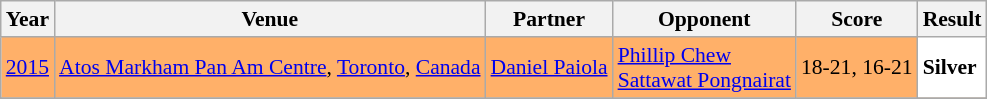<table class="sortable wikitable" style="font-size: 90%;">
<tr>
<th>Year</th>
<th>Venue</th>
<th>Partner</th>
<th>Opponent</th>
<th>Score</th>
<th>Result</th>
</tr>
<tr style="background:#FFB069">
<td align="center"><a href='#'>2015</a></td>
<td align="left"><a href='#'>Atos Markham Pan Am Centre</a>, <a href='#'>Toronto</a>, <a href='#'>Canada</a></td>
<td align="left"> <a href='#'>Daniel Paiola</a></td>
<td align="left"> <a href='#'>Phillip Chew</a> <br>  <a href='#'>Sattawat Pongnairat</a></td>
<td align="left">18-21, 16-21</td>
<td style="text-align:left; background:white"> <strong>Silver</strong></td>
</tr>
<tr>
</tr>
</table>
